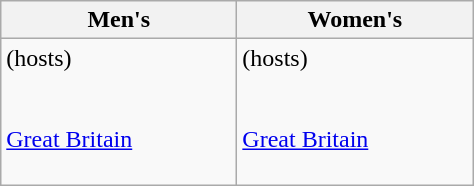<table class=wikitable>
<tr>
<th width="150">Men's</th>
<th width="150">Women's</th>
</tr>
<tr>
<td> (hosts)<br><br><br> <a href='#'>Great Britain</a><br><br></td>
<td> (hosts)<br><br><br> <a href='#'>Great Britain</a><br><br></td>
</tr>
</table>
